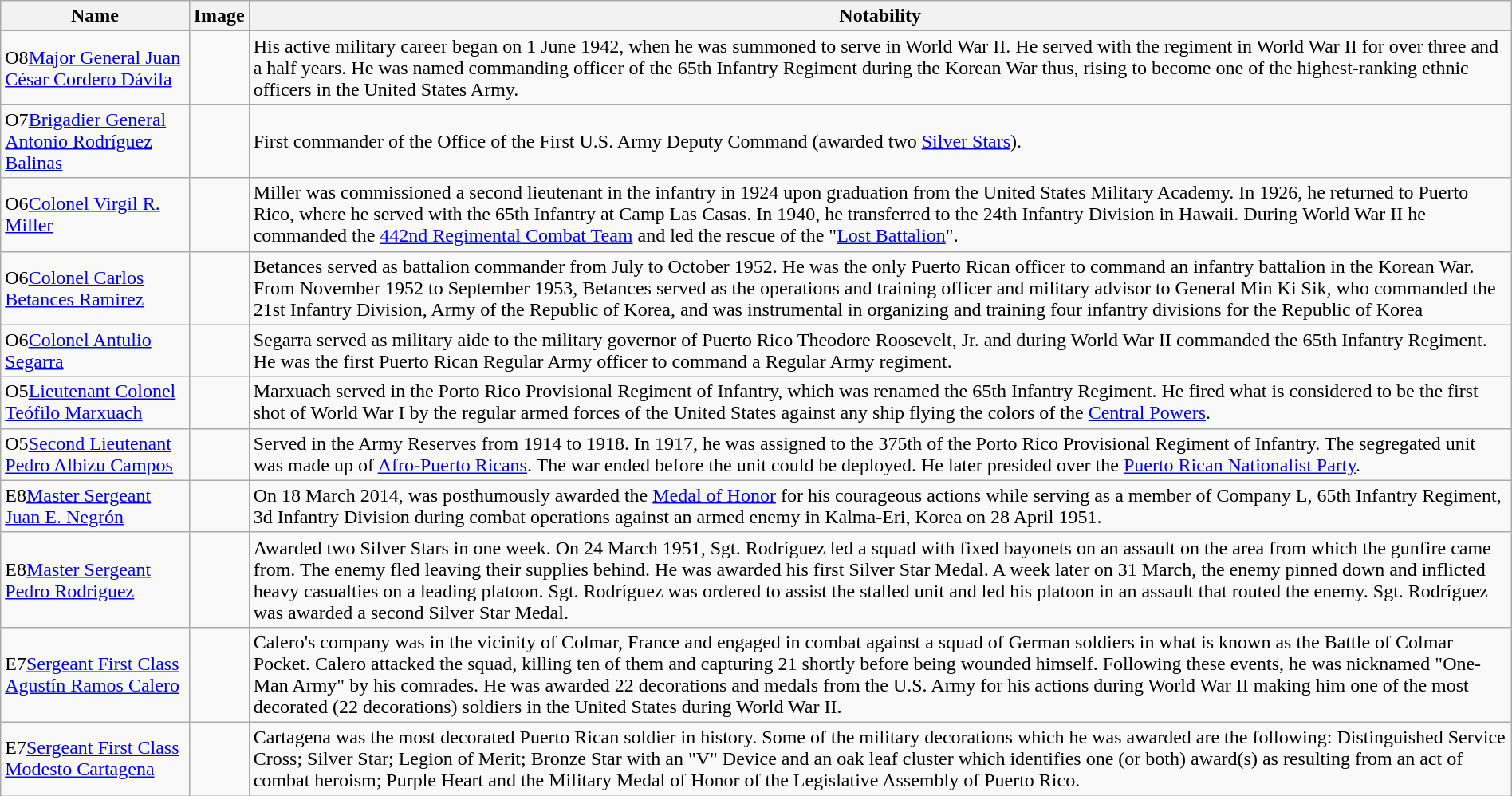<table class="wikitable" style="margin:1em auto; text-align:left;">
<tr>
<th>Name</th>
<th>Image</th>
<th>Notability</th>
</tr>
<tr>
<td><span>O8</span><a href='#'>Major General Juan César Cordero Dávila</a></td>
<td></td>
<td>His active military career began on 1 June 1942, when he was summoned to serve in World War II. He served with the regiment in World War II for over three and a half years. He was named commanding officer of the 65th Infantry Regiment during the Korean War thus, rising to become one of the highest-ranking ethnic officers in the United States Army.</td>
</tr>
<tr>
<td><span>O7</span><a href='#'>Brigadier General Antonio Rodríguez Balinas</a></td>
<td></td>
<td>First commander of the Office of the First U.S. Army Deputy Command (awarded two <a href='#'>Silver Stars</a>).</td>
</tr>
<tr>
<td><span>O6</span><a href='#'>Colonel Virgil R. Miller</a></td>
<td></td>
<td>Miller was commissioned a second lieutenant in the infantry in 1924 upon graduation from the United States Military Academy. In 1926, he returned to Puerto Rico, where he served with the 65th Infantry at Camp Las Casas. In 1940, he transferred to the 24th Infantry Division in Hawaii. During World War II he commanded the <a href='#'>442nd Regimental Combat Team</a> and led the rescue of the "<a href='#'>Lost Battalion</a>".</td>
</tr>
<tr>
<td><span>O6</span><a href='#'>Colonel Carlos Betances Ramirez</a></td>
<td></td>
<td>Betances served as battalion commander from July to October 1952. He was the only Puerto Rican officer to command an infantry battalion in the Korean War. From November 1952 to September 1953, Betances served as the operations and training officer and military advisor to General Min Ki Sik, who commanded the 21st Infantry Division, Army of the Republic of Korea, and was instrumental in organizing and training four infantry divisions for the Republic of Korea</td>
</tr>
<tr>
<td><span>O6</span><a href='#'>Colonel Antulio Segarra</a></td>
<td></td>
<td>Segarra served as military aide to the military governor of Puerto Rico Theodore Roosevelt, Jr. and during World War II commanded the 65th Infantry Regiment. He was the first Puerto Rican Regular Army officer to command a Regular Army regiment.</td>
</tr>
<tr>
<td><span>O5</span><a href='#'>Lieutenant Colonel Teófilo Marxuach</a></td>
<td></td>
<td>Marxuach served in the Porto Rico Provisional Regiment of Infantry, which was renamed the 65th Infantry Regiment. He fired what is considered to be the first shot of World War I by the regular armed forces of the United States against any ship flying the colors of the <a href='#'>Central Powers</a>.</td>
</tr>
<tr>
<td><span>O5</span><a href='#'>Second Lieutenant Pedro Albizu Campos</a></td>
<td></td>
<td>Served in the Army Reserves from 1914 to 1918. In 1917, he was assigned to the 375th of the Porto Rico Provisional Regiment of Infantry. The segregated unit was made up of <a href='#'>Afro-Puerto Ricans</a>. The war ended before the unit could be deployed. He later presided over the <a href='#'>Puerto Rican Nationalist Party</a>.</td>
</tr>
<tr>
<td><span>E8</span><a href='#'>Master Sergeant Juan E. Negrón</a></td>
<td></td>
<td>On 18 March 2014, was posthumously awarded the <a href='#'>Medal of Honor</a> for his courageous actions while serving as a member of Company L, 65th Infantry Regiment, 3d Infantry Division during combat operations against an armed enemy in Kalma-Eri, Korea on 28 April 1951.</td>
</tr>
<tr>
<td><span>E8</span><a href='#'>Master Sergeant Pedro Rodriguez</a></td>
<td></td>
<td>Awarded two Silver Stars in one week. On 24 March 1951, Sgt. Rodríguez led a squad with fixed bayonets on an assault on the area from which the gunfire came from. The enemy fled leaving their supplies behind. He was awarded his first Silver Star Medal. A week later on 31 March, the enemy pinned down and inflicted heavy casualties on a leading platoon. Sgt. Rodríguez was ordered to assist the stalled unit and led his platoon in an assault that routed the enemy. Sgt. Rodríguez was awarded a second Silver Star Medal.</td>
</tr>
<tr>
<td><span>E7</span><a href='#'>Sergeant First Class Agustín Ramos Calero</a></td>
<td></td>
<td>Calero's company was in the vicinity of Colmar, France and engaged in combat against a squad of German soldiers in what is known as the Battle of Colmar Pocket. Calero attacked the squad, killing ten of them and capturing 21 shortly before being wounded himself. Following these events, he was nicknamed "One-Man Army" by his comrades. He was awarded 22 decorations and medals from the U.S. Army for his actions during World War II making him one of the most decorated (22 decorations) soldiers in the United States during World War II.</td>
</tr>
<tr>
<td><span>E7</span><a href='#'>Sergeant First Class Modesto Cartagena</a></td>
<td></td>
<td>Cartagena was the most decorated Puerto Rican soldier in history. Some of the military decorations which he was awarded are the following: Distinguished Service Cross; Silver Star; Legion of Merit; Bronze Star with an "V" Device and an oak leaf cluster which identifies one (or both) award(s) as resulting from an act of combat heroism; Purple Heart and the Military Medal of Honor of the Legislative Assembly of Puerto Rico.</td>
</tr>
</table>
